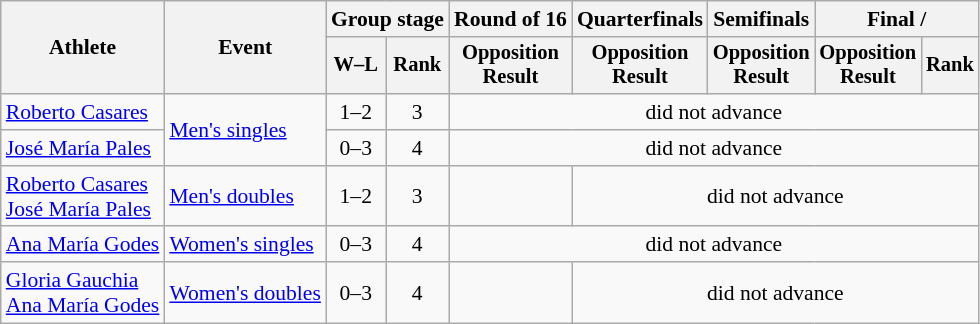<table class="wikitable" style="font-size:90%;">
<tr>
<th rowspan=2>Athlete</th>
<th rowspan=2>Event</th>
<th colspan=2>Group stage</th>
<th>Round of 16</th>
<th>Quarterfinals</th>
<th>Semifinals</th>
<th colspan=2>Final / </th>
</tr>
<tr style="font-size:95%">
<th>W–L</th>
<th>Rank</th>
<th>Opposition<br>Result</th>
<th>Opposition<br>Result</th>
<th>Opposition<br>Result</th>
<th>Opposition<br>Result</th>
<th>Rank</th>
</tr>
<tr align=center>
<td align=left><a href='#'>Roberto Casares</a></td>
<td align=left rowspan=2><a href='#'>Men's singles</a></td>
<td>1–2</td>
<td>3</td>
<td colspan=5>did not advance</td>
</tr>
<tr align=center>
<td align=left><a href='#'>José María Pales</a></td>
<td>0–3</td>
<td>4</td>
<td colspan=5>did not advance</td>
</tr>
<tr align=center>
<td align=left><a href='#'>Roberto Casares</a><br><a href='#'>José María Pales</a></td>
<td align=left><a href='#'>Men's doubles</a></td>
<td>1–2</td>
<td>3</td>
<td></td>
<td colspan=4>did not advance</td>
</tr>
<tr align=center>
<td align=left><a href='#'>Ana María Godes</a></td>
<td align=left><a href='#'>Women's singles</a></td>
<td>0–3</td>
<td>4</td>
<td colspan=5>did not advance</td>
</tr>
<tr align=center>
<td align=left><a href='#'>Gloria Gauchia</a><br><a href='#'>Ana María Godes</a></td>
<td align=left><a href='#'>Women's doubles</a></td>
<td>0–3</td>
<td>4</td>
<td></td>
<td colspan=4>did not advance</td>
</tr>
</table>
